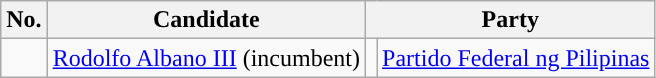<table class="wikitable sortable" style="text-align:left;">
<tr>
<th>No.</th>
<th>Candidate</th>
<th colspan="2">Party</th>
</tr>
<tr>
<td></td>
<td><a href='#'>Rodolfo Albano III</a> (incumbent)</td>
<td></td>
<td><a href='#'>Partido Federal ng Pilipinas</a></td>
</tr>
</table>
